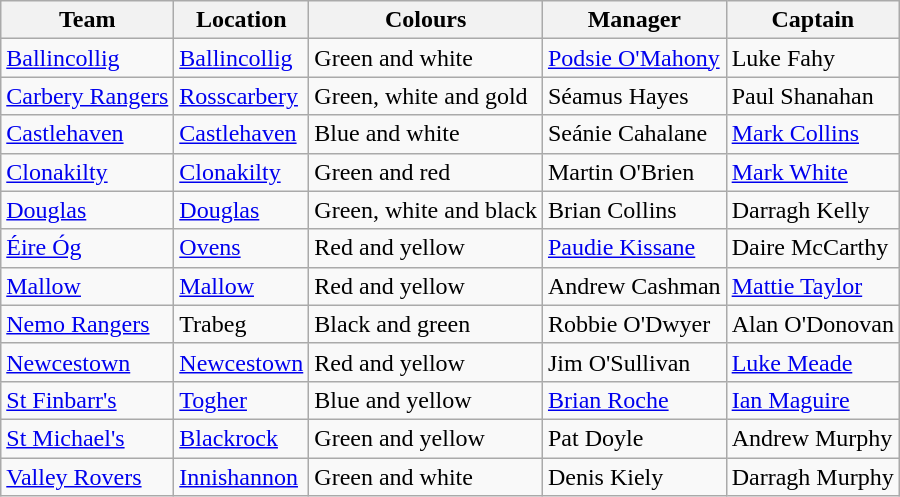<table class="wikitable sortable">
<tr>
<th>Team</th>
<th>Location</th>
<th>Colours</th>
<th>Manager</th>
<th>Captain</th>
</tr>
<tr align="left">
<td><a href='#'>Ballincollig</a></td>
<td><a href='#'>Ballincollig</a></td>
<td>Green and white</td>
<td><a href='#'>Podsie O'Mahony</a></td>
<td>Luke Fahy</td>
</tr>
<tr align="left">
<td><a href='#'>Carbery Rangers</a></td>
<td><a href='#'>Rosscarbery</a></td>
<td>Green, white and gold</td>
<td>Séamus Hayes</td>
<td>Paul Shanahan</td>
</tr>
<tr align=left>
<td><a href='#'>Castlehaven</a></td>
<td><a href='#'>Castlehaven</a></td>
<td>Blue and white</td>
<td>Seánie Cahalane</td>
<td><a href='#'>Mark Collins</a></td>
</tr>
<tr align="left">
<td><a href='#'>Clonakilty</a></td>
<td><a href='#'>Clonakilty</a></td>
<td>Green and red</td>
<td>Martin O'Brien</td>
<td><a href='#'>Mark White</a></td>
</tr>
<tr align="left">
<td><a href='#'>Douglas</a></td>
<td><a href='#'>Douglas</a></td>
<td>Green, white and black</td>
<td>Brian Collins</td>
<td>Darragh Kelly</td>
</tr>
<tr align=left>
<td><a href='#'>Éire Óg</a></td>
<td><a href='#'>Ovens</a></td>
<td>Red and yellow</td>
<td><a href='#'>Paudie Kissane</a></td>
<td>Daire McCarthy</td>
</tr>
<tr align="left">
<td><a href='#'>Mallow</a></td>
<td><a href='#'>Mallow</a></td>
<td>Red and yellow</td>
<td>Andrew Cashman</td>
<td><a href='#'>Mattie Taylor</a></td>
</tr>
<tr align="left">
<td><a href='#'>Nemo Rangers</a></td>
<td>Trabeg</td>
<td>Black and green</td>
<td>Robbie O'Dwyer</td>
<td>Alan O'Donovan</td>
</tr>
<tr align="left">
<td><a href='#'>Newcestown</a></td>
<td><a href='#'>Newcestown</a></td>
<td>Red and yellow</td>
<td>Jim O'Sullivan</td>
<td><a href='#'>Luke Meade</a></td>
</tr>
<tr align="left">
<td><a href='#'>St Finbarr's</a></td>
<td><a href='#'>Togher</a></td>
<td>Blue and yellow</td>
<td><a href='#'>Brian Roche</a></td>
<td><a href='#'>Ian Maguire</a></td>
</tr>
<tr align="left">
<td><a href='#'>St Michael's</a></td>
<td><a href='#'>Blackrock</a></td>
<td>Green and yellow</td>
<td>Pat Doyle</td>
<td>Andrew Murphy</td>
</tr>
<tr align=left>
<td><a href='#'>Valley Rovers</a></td>
<td><a href='#'>Innishannon</a></td>
<td>Green and white</td>
<td>Denis Kiely</td>
<td>Darragh Murphy</td>
</tr>
</table>
